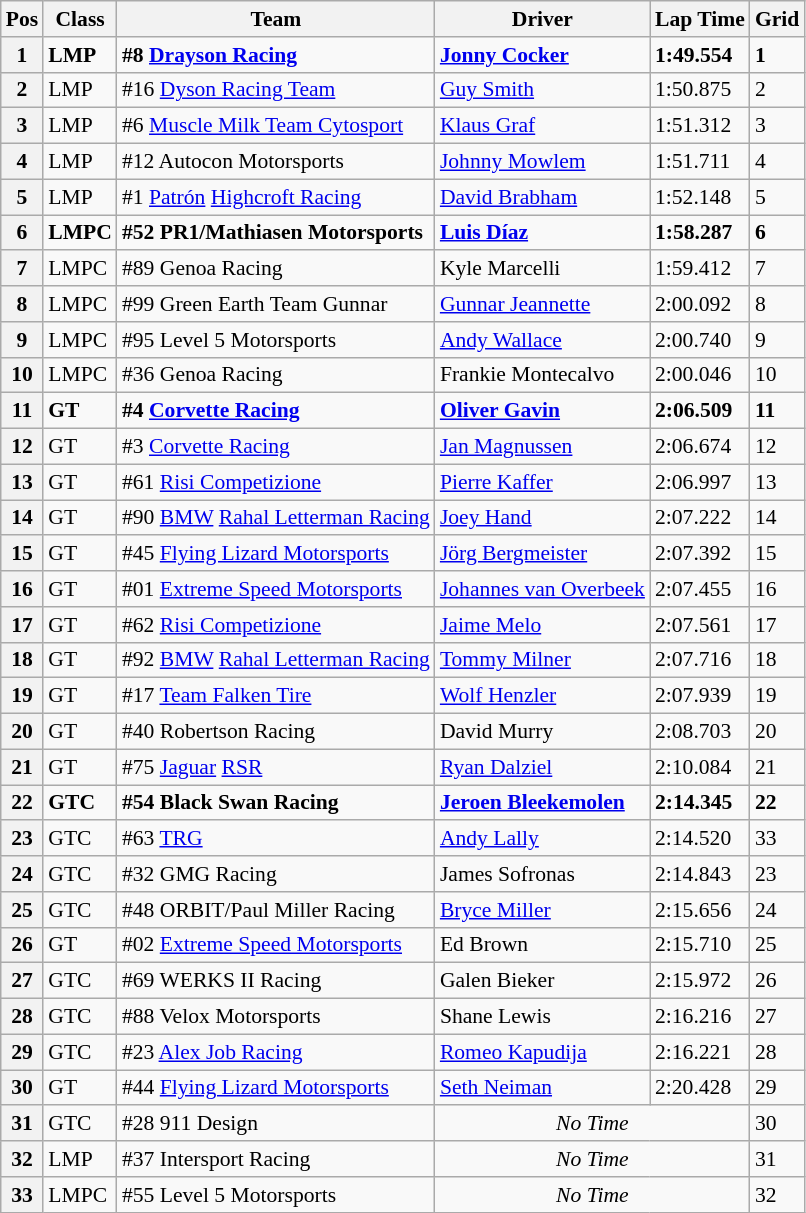<table class="wikitable" style="font-size: 90%;">
<tr>
<th>Pos</th>
<th>Class</th>
<th>Team</th>
<th>Driver</th>
<th>Lap Time</th>
<th>Grid</th>
</tr>
<tr style="font-weight:bold">
<th>1</th>
<td>LMP</td>
<td>#8 <a href='#'>Drayson Racing</a></td>
<td><a href='#'>Jonny Cocker</a></td>
<td>1:49.554</td>
<td>1</td>
</tr>
<tr>
<th>2</th>
<td>LMP</td>
<td>#16 <a href='#'>Dyson Racing Team</a></td>
<td><a href='#'>Guy Smith</a></td>
<td>1:50.875</td>
<td>2</td>
</tr>
<tr>
<th>3</th>
<td>LMP</td>
<td>#6 <a href='#'>Muscle Milk Team Cytosport</a></td>
<td><a href='#'>Klaus Graf</a></td>
<td>1:51.312</td>
<td>3</td>
</tr>
<tr>
<th>4</th>
<td>LMP</td>
<td>#12 Autocon Motorsports</td>
<td><a href='#'>Johnny Mowlem</a></td>
<td>1:51.711</td>
<td>4</td>
</tr>
<tr>
<th>5</th>
<td>LMP</td>
<td>#1 <a href='#'>Patrón</a> <a href='#'>Highcroft Racing</a></td>
<td><a href='#'>David Brabham</a></td>
<td>1:52.148</td>
<td>5</td>
</tr>
<tr style="font-weight:bold">
<th>6</th>
<td>LMPC</td>
<td>#52 PR1/Mathiasen Motorsports</td>
<td><a href='#'>Luis Díaz</a></td>
<td>1:58.287</td>
<td>6</td>
</tr>
<tr>
<th>7</th>
<td>LMPC</td>
<td>#89 Genoa Racing</td>
<td>Kyle Marcelli</td>
<td>1:59.412</td>
<td>7</td>
</tr>
<tr>
<th>8</th>
<td>LMPC</td>
<td>#99 Green Earth Team Gunnar</td>
<td><a href='#'>Gunnar Jeannette</a></td>
<td>2:00.092</td>
<td>8</td>
</tr>
<tr>
<th>9</th>
<td>LMPC</td>
<td>#95 Level 5 Motorsports</td>
<td><a href='#'>Andy Wallace</a></td>
<td>2:00.740</td>
<td>9</td>
</tr>
<tr>
<th>10</th>
<td>LMPC</td>
<td>#36 Genoa Racing</td>
<td>Frankie Montecalvo</td>
<td>2:00.046</td>
<td>10</td>
</tr>
<tr style="font-weight:bold">
<th>11</th>
<td>GT</td>
<td>#4 <a href='#'>Corvette Racing</a></td>
<td><a href='#'>Oliver Gavin</a></td>
<td>2:06.509</td>
<td>11</td>
</tr>
<tr>
<th>12</th>
<td>GT</td>
<td>#3 <a href='#'>Corvette Racing</a></td>
<td><a href='#'>Jan Magnussen</a></td>
<td>2:06.674</td>
<td>12</td>
</tr>
<tr>
<th>13</th>
<td>GT</td>
<td>#61 <a href='#'>Risi Competizione</a></td>
<td><a href='#'>Pierre Kaffer</a></td>
<td>2:06.997</td>
<td>13</td>
</tr>
<tr>
<th>14</th>
<td>GT</td>
<td>#90 <a href='#'>BMW</a> <a href='#'>Rahal Letterman Racing</a></td>
<td><a href='#'>Joey Hand</a></td>
<td>2:07.222</td>
<td>14</td>
</tr>
<tr>
<th>15</th>
<td>GT</td>
<td>#45 <a href='#'>Flying Lizard Motorsports</a></td>
<td><a href='#'>Jörg Bergmeister</a></td>
<td>2:07.392</td>
<td>15</td>
</tr>
<tr>
<th>16</th>
<td>GT</td>
<td>#01 <a href='#'>Extreme Speed Motorsports</a></td>
<td><a href='#'>Johannes van Overbeek</a></td>
<td>2:07.455</td>
<td>16</td>
</tr>
<tr>
<th>17</th>
<td>GT</td>
<td>#62 <a href='#'>Risi Competizione</a></td>
<td><a href='#'>Jaime Melo</a></td>
<td>2:07.561</td>
<td>17</td>
</tr>
<tr>
<th>18</th>
<td>GT</td>
<td>#92 <a href='#'>BMW</a> <a href='#'>Rahal Letterman Racing</a></td>
<td><a href='#'>Tommy Milner</a></td>
<td>2:07.716</td>
<td>18</td>
</tr>
<tr>
<th>19</th>
<td>GT</td>
<td>#17 <a href='#'>Team Falken Tire</a></td>
<td><a href='#'>Wolf Henzler</a></td>
<td>2:07.939</td>
<td>19</td>
</tr>
<tr>
<th>20</th>
<td>GT</td>
<td>#40 Robertson Racing</td>
<td>David Murry</td>
<td>2:08.703</td>
<td>20</td>
</tr>
<tr>
<th>21</th>
<td>GT</td>
<td>#75 <a href='#'>Jaguar</a> <a href='#'>RSR</a></td>
<td><a href='#'>Ryan Dalziel</a></td>
<td>2:10.084</td>
<td>21</td>
</tr>
<tr style="font-weight:bold">
<th>22</th>
<td>GTC</td>
<td>#54 Black Swan Racing</td>
<td><a href='#'>Jeroen Bleekemolen</a></td>
<td>2:14.345</td>
<td>22</td>
</tr>
<tr>
<th>23</th>
<td>GTC</td>
<td>#63 <a href='#'>TRG</a></td>
<td><a href='#'>Andy Lally</a></td>
<td>2:14.520</td>
<td>33</td>
</tr>
<tr>
<th>24</th>
<td>GTC</td>
<td>#32 GMG Racing</td>
<td>James Sofronas</td>
<td>2:14.843</td>
<td>23</td>
</tr>
<tr>
<th>25</th>
<td>GTC</td>
<td>#48 ORBIT/Paul Miller Racing</td>
<td><a href='#'>Bryce Miller</a></td>
<td>2:15.656</td>
<td>24</td>
</tr>
<tr>
<th>26</th>
<td>GT</td>
<td>#02 <a href='#'>Extreme Speed Motorsports</a></td>
<td>Ed Brown</td>
<td>2:15.710</td>
<td>25</td>
</tr>
<tr>
<th>27</th>
<td>GTC</td>
<td>#69 WERKS II Racing</td>
<td>Galen Bieker</td>
<td>2:15.972</td>
<td>26</td>
</tr>
<tr>
<th>28</th>
<td>GTC</td>
<td>#88 Velox Motorsports</td>
<td>Shane Lewis</td>
<td>2:16.216</td>
<td>27</td>
</tr>
<tr>
<th>29</th>
<td>GTC</td>
<td>#23 <a href='#'>Alex Job Racing</a></td>
<td><a href='#'>Romeo Kapudija</a></td>
<td>2:16.221</td>
<td>28</td>
</tr>
<tr>
<th>30</th>
<td>GT</td>
<td>#44 <a href='#'>Flying Lizard Motorsports</a></td>
<td><a href='#'>Seth Neiman</a></td>
<td>2:20.428</td>
<td>29</td>
</tr>
<tr>
<th>31</th>
<td>GTC</td>
<td>#28 911 Design</td>
<td colspan=2 align="center"><em>No Time</em></td>
<td>30</td>
</tr>
<tr>
<th>32</th>
<td>LMP</td>
<td>#37 Intersport Racing</td>
<td colspan=2 align="center"><em>No Time</em></td>
<td>31</td>
</tr>
<tr>
<th>33</th>
<td>LMPC</td>
<td>#55 Level 5 Motorsports</td>
<td colspan=2 align="center"><em>No Time</em></td>
<td>32</td>
</tr>
</table>
